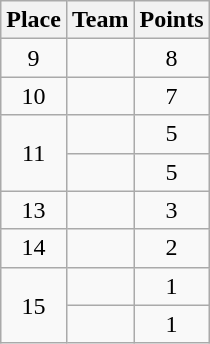<table class="wikitable" style="text-align:center; margin-bottom:0;">
<tr>
<th>Place</th>
<th style="text-align:left;">Team</th>
<th>Points</th>
</tr>
<tr>
<td>9</td>
<td align=left></td>
<td>8</td>
</tr>
<tr>
<td>10</td>
<td align=left></td>
<td>7</td>
</tr>
<tr>
<td rowspan=2>11</td>
<td align=left></td>
<td>5</td>
</tr>
<tr>
<td align=left></td>
<td>5</td>
</tr>
<tr>
<td>13</td>
<td align=left></td>
<td>3</td>
</tr>
<tr>
<td>14</td>
<td align=left></td>
<td>2</td>
</tr>
<tr>
<td rowspan=2>15</td>
<td align=left></td>
<td>1</td>
</tr>
<tr>
<td align=left></td>
<td>1</td>
</tr>
</table>
